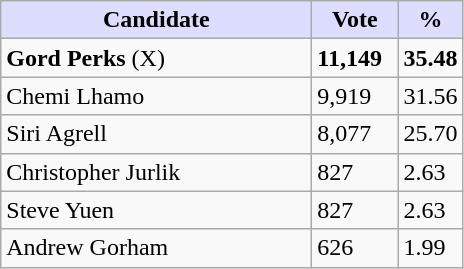<table class="wikitable">
<tr>
<th style="background:#ddf; width:200px;">Candidate</th>
<th style="background:#ddf; width:50px;">Vote</th>
<th style="background:#ddf; width:30px;">%</th>
</tr>
<tr>
<td><strong>Gord Perks</strong> (X)</td>
<td><strong>11,149</strong></td>
<td><strong>35.48</strong></td>
</tr>
<tr>
<td>Chemi Lhamo</td>
<td>9,919</td>
<td>31.56</td>
</tr>
<tr>
<td>Siri Agrell</td>
<td>8,077</td>
<td>25.70</td>
</tr>
<tr>
<td>Christopher Jurlik</td>
<td>827</td>
<td>2.63</td>
</tr>
<tr>
<td>Steve Yuen</td>
<td>827</td>
<td>2.63</td>
</tr>
<tr>
<td>Andrew Gorham</td>
<td>626</td>
<td>1.99</td>
</tr>
</table>
